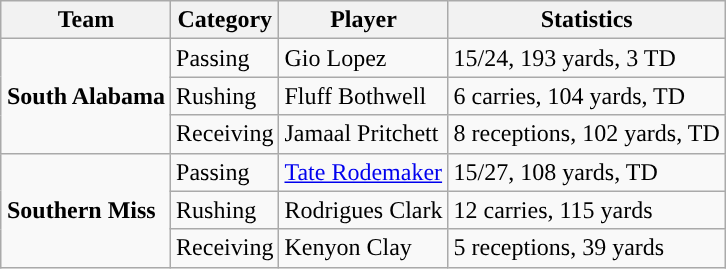<table class="wikitable" style="float: right;">
<tr>
<th>Team</th>
<th>Category</th>
<th>Player</th>
<th>Statistics</th>
</tr>
<tr>
<td rowspan=3><strong>South Alabama</strong></td>
<td>Passing</td>
<td>Gio Lopez</td>
<td>15/24, 193 yards, 3 TD</td>
</tr>
<tr>
<td>Rushing</td>
<td>Fluff Bothwell</td>
<td>6 carries, 104 yards, TD</td>
</tr>
<tr>
<td>Receiving</td>
<td>Jamaal Pritchett</td>
<td>8 receptions, 102 yards, TD</td>
</tr>
<tr>
<td rowspan=3><strong>Southern Miss</strong></td>
<td>Passing</td>
<td><a href='#'>Tate Rodemaker</a></td>
<td>15/27, 108 yards, TD</td>
</tr>
<tr>
<td>Rushing</td>
<td>Rodrigues Clark</td>
<td>12 carries, 115 yards</td>
</tr>
<tr>
<td>Receiving</td>
<td>Kenyon Clay</td>
<td>5 receptions, 39 yards</td>
</tr>
</table>
